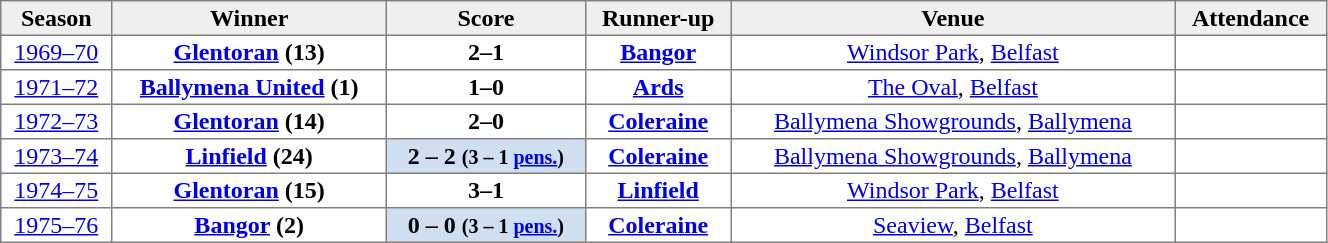<table class="toccolours" border="1" cellpadding="2" style="border-collapse: collapse; text-align: center; width: 70%; margin: 4 left;">
<tr style="background: #efefef;">
<th>Season</th>
<th>Winner</th>
<th>Score</th>
<th>Runner-up</th>
<th>Venue</th>
<th>Attendance</th>
</tr>
<tr align=center>
<td><a href='#'>1969–70</a></td>
<td><strong><a href='#'>Glentoran</a> (13)</strong></td>
<td><strong>2–1</strong></td>
<td><strong><a href='#'>Bangor</a></strong></td>
<td><a href='#'>Windsor Park</a>, <a href='#'>Belfast</a></td>
<td></td>
</tr>
<tr align=center>
<td><a href='#'>1971–72</a></td>
<td><strong><a href='#'>Ballymena United</a> (1)</strong></td>
<td><strong>1–0</strong></td>
<td><strong><a href='#'>Ards</a></strong></td>
<td><a href='#'>The Oval</a>, <a href='#'>Belfast</a></td>
<td></td>
</tr>
<tr align=center>
<td><a href='#'>1972–73</a></td>
<td><strong><a href='#'>Glentoran</a> (14)</strong></td>
<td><strong>2–0</strong></td>
<td><strong><a href='#'>Coleraine</a></strong></td>
<td><a href='#'>Ballymena Showgrounds</a>, <a href='#'>Ballymena</a></td>
<td></td>
</tr>
<tr align=center>
<td><a href='#'>1973–74</a></td>
<td><strong><a href='#'>Linfield</a> (24)</strong></td>
<td style="background:#cedff2;"> <strong>2 – 2  <small>(3 – 1 <a href='#'>pens.</a>)</small></strong></td>
<td><strong><a href='#'>Coleraine</a></strong></td>
<td><a href='#'>Ballymena Showgrounds</a>, <a href='#'>Ballymena</a></td>
<td></td>
</tr>
<tr align=center>
<td><a href='#'>1974–75</a></td>
<td><strong><a href='#'>Glentoran</a> (15)</strong></td>
<td><strong>3–1</strong></td>
<td><strong><a href='#'>Linfield</a></strong></td>
<td><a href='#'>Windsor Park</a>, <a href='#'>Belfast</a></td>
<td></td>
</tr>
<tr align=center>
<td><a href='#'>1975–76</a></td>
<td><strong><a href='#'>Bangor</a> (2)</strong></td>
<td style="background:#cedff2;"> <strong>0 – 0  <small>(3 – 1 <a href='#'>pens.</a>)</small></strong></td>
<td><strong><a href='#'>Coleraine</a></strong></td>
<td><a href='#'>Seaview</a>, <a href='#'>Belfast</a></td>
<td></td>
</tr>
</table>
